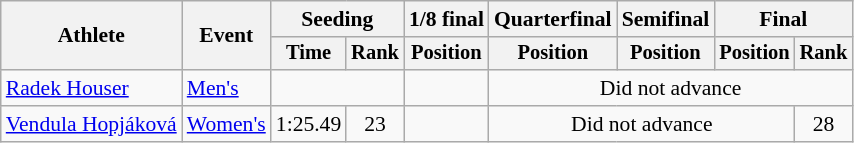<table class=wikitable style=font-size:90%>
<tr>
<th rowspan=2>Athlete</th>
<th rowspan=2>Event</th>
<th colspan=2>Seeding</th>
<th>1/8 final</th>
<th>Quarterfinal</th>
<th>Semifinal</th>
<th colspan=2>Final</th>
</tr>
<tr style=font-size:95%>
<th>Time</th>
<th>Rank</th>
<th>Position</th>
<th>Position</th>
<th>Position</th>
<th>Position</th>
<th>Rank</th>
</tr>
<tr align=center>
<td align="left"><a href='#'>Radek Houser</a></td>
<td align="left"><a href='#'>Men's</a></td>
<td colspan=2></td>
<td></td>
<td colspan=4>Did not advance</td>
</tr>
<tr align="center">
<td align="left"><a href='#'>Vendula Hopjáková</a></td>
<td align=left><a href='#'>Women's</a></td>
<td>1:25.49</td>
<td>23</td>
<td></td>
<td colspan=3>Did not advance</td>
<td>28</td>
</tr>
</table>
